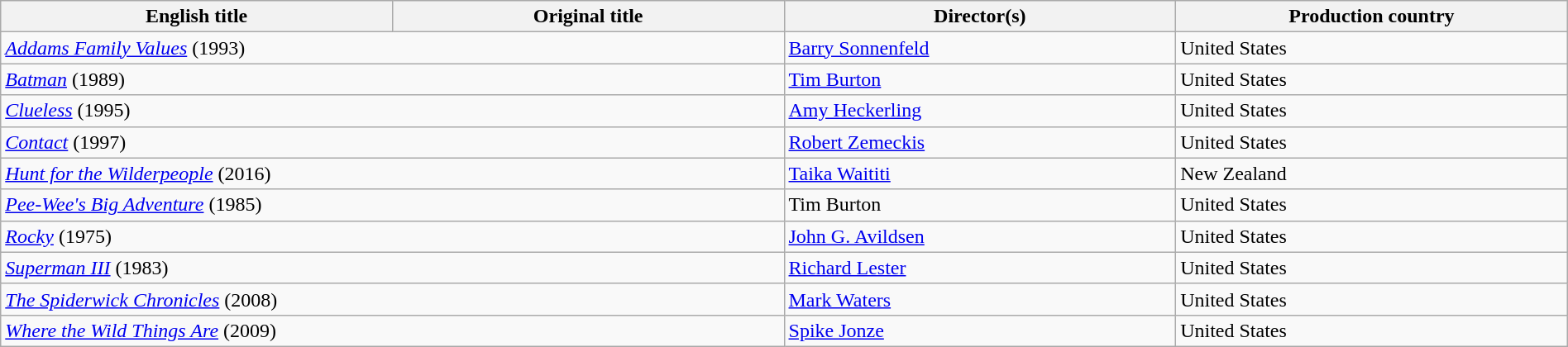<table class="sortable wikitable" width="100%" cellpadding="5">
<tr>
<th scope="col" width="20%">English title</th>
<th scope="col" width="20%">Original title</th>
<th scope="col" width="20%">Director(s)</th>
<th scope="col" width="20%">Production country</th>
</tr>
<tr>
<td colspan=2><em><a href='#'>Addams Family Values</a></em> (1993)</td>
<td><a href='#'>Barry Sonnenfeld</a></td>
<td>United States</td>
</tr>
<tr>
<td colspan=2><em><a href='#'>Batman</a></em> (1989)</td>
<td><a href='#'>Tim Burton</a></td>
<td>United States</td>
</tr>
<tr>
<td colspan=2><em><a href='#'>Clueless</a></em> (1995)</td>
<td><a href='#'>Amy Heckerling</a></td>
<td>United States</td>
</tr>
<tr>
<td colspan=2><em><a href='#'>Contact</a></em> (1997)</td>
<td><a href='#'>Robert Zemeckis</a></td>
<td>United States</td>
</tr>
<tr>
<td colspan=2><em><a href='#'>Hunt for the Wilderpeople</a></em> (2016)</td>
<td><a href='#'>Taika Waititi</a></td>
<td>New Zealand</td>
</tr>
<tr>
<td colspan=2><em><a href='#'>Pee-Wee's Big Adventure</a></em> (1985)</td>
<td>Tim Burton</td>
<td>United States</td>
</tr>
<tr>
<td colspan=2><em><a href='#'>Rocky</a></em> (1975)</td>
<td><a href='#'>John G. Avildsen</a></td>
<td>United States</td>
</tr>
<tr>
<td colspan=2><em><a href='#'>Superman III</a></em> (1983)</td>
<td><a href='#'>Richard Lester</a></td>
<td>United States</td>
</tr>
<tr>
<td colspan=2><em><a href='#'>The Spiderwick Chronicles</a></em> (2008)</td>
<td><a href='#'>Mark Waters</a></td>
<td>United States</td>
</tr>
<tr>
<td colspan=2><em><a href='#'>Where the Wild Things Are</a></em> (2009)</td>
<td><a href='#'>Spike Jonze</a></td>
<td>United States</td>
</tr>
</table>
